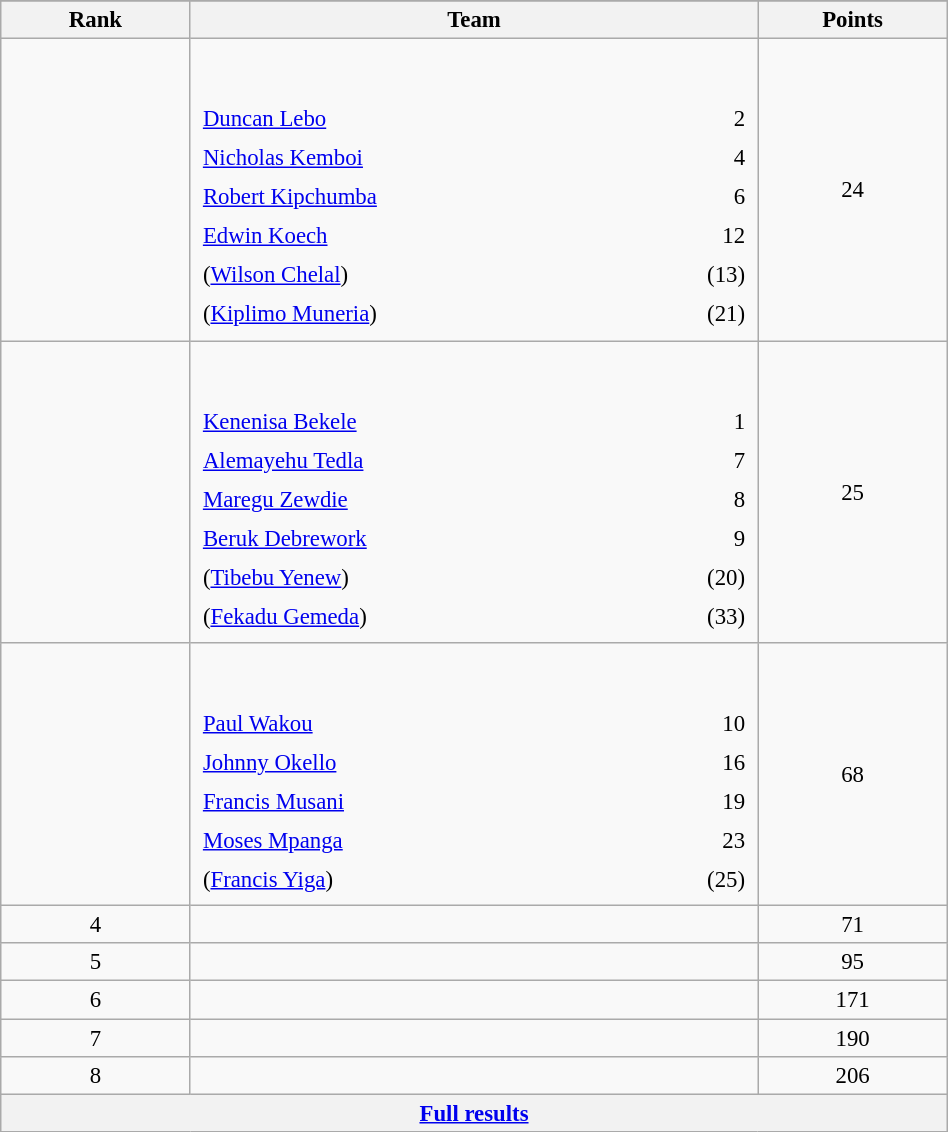<table class="wikitable sortable" style=" text-align:center; font-size:95%;" width="50%">
<tr>
</tr>
<tr>
<th width=10%>Rank</th>
<th width=30%>Team</th>
<th width=10%>Points</th>
</tr>
<tr>
<td align=center></td>
<td align=left> <br><br><table width=100%>
<tr>
<td align=left style="border:0"><a href='#'>Duncan Lebo</a></td>
<td align=right style="border:0">2</td>
</tr>
<tr>
<td align=left style="border:0"><a href='#'>Nicholas Kemboi</a></td>
<td align=right style="border:0">4</td>
</tr>
<tr>
<td align=left style="border:0"><a href='#'>Robert Kipchumba</a></td>
<td align=right style="border:0">6</td>
</tr>
<tr>
<td align=left style="border:0"><a href='#'>Edwin Koech</a></td>
<td align=right style="border:0">12</td>
</tr>
<tr>
<td align=left style="border:0">(<a href='#'>Wilson Chelal</a>)</td>
<td align=right style="border:0">(13)</td>
</tr>
<tr>
<td align=left style="border:0">(<a href='#'>Kiplimo Muneria</a>)</td>
<td align=right style="border:0">(21)</td>
</tr>
</table>
</td>
<td>24</td>
</tr>
<tr>
<td align=center></td>
<td align=left> <br><br><table width=100%>
<tr>
<td align=left style="border:0"><a href='#'>Kenenisa Bekele</a></td>
<td align=right style="border:0">1</td>
</tr>
<tr>
<td align=left style="border:0"><a href='#'>Alemayehu Tedla</a></td>
<td align=right style="border:0">7</td>
</tr>
<tr>
<td align=left style="border:0"><a href='#'>Maregu Zewdie</a></td>
<td align=right style="border:0">8</td>
</tr>
<tr>
<td align=left style="border:0"><a href='#'>Beruk Debrework</a></td>
<td align=right style="border:0">9</td>
</tr>
<tr>
<td align=left style="border:0">(<a href='#'>Tibebu Yenew</a>)</td>
<td align=right style="border:0">(20)</td>
</tr>
<tr>
<td align=left style="border:0">(<a href='#'>Fekadu Gemeda</a>)</td>
<td align=right style="border:0">(33)</td>
</tr>
</table>
</td>
<td>25</td>
</tr>
<tr>
<td align=center></td>
<td align=left> <br><br><table width=100%>
<tr>
<td align=left style="border:0"><a href='#'>Paul Wakou</a></td>
<td align=right style="border:0">10</td>
</tr>
<tr>
<td align=left style="border:0"><a href='#'>Johnny Okello</a></td>
<td align=right style="border:0">16</td>
</tr>
<tr>
<td align=left style="border:0"><a href='#'>Francis Musani</a></td>
<td align=right style="border:0">19</td>
</tr>
<tr>
<td align=left style="border:0"><a href='#'>Moses Mpanga</a></td>
<td align=right style="border:0">23</td>
</tr>
<tr>
<td align=left style="border:0">(<a href='#'>Francis Yiga</a>)</td>
<td align=right style="border:0">(25)</td>
</tr>
</table>
</td>
<td>68</td>
</tr>
<tr>
<td align=center>4</td>
<td align=left></td>
<td>71</td>
</tr>
<tr>
<td align=center>5</td>
<td align=left></td>
<td>95</td>
</tr>
<tr>
<td align=center>6</td>
<td align=left></td>
<td>171</td>
</tr>
<tr>
<td align=center>7</td>
<td align=left></td>
<td>190</td>
</tr>
<tr>
<td align=center>8</td>
<td align=left></td>
<td>206</td>
</tr>
<tr class="sortbottom">
<th colspan=3 align=center><a href='#'>Full results</a></th>
</tr>
</table>
